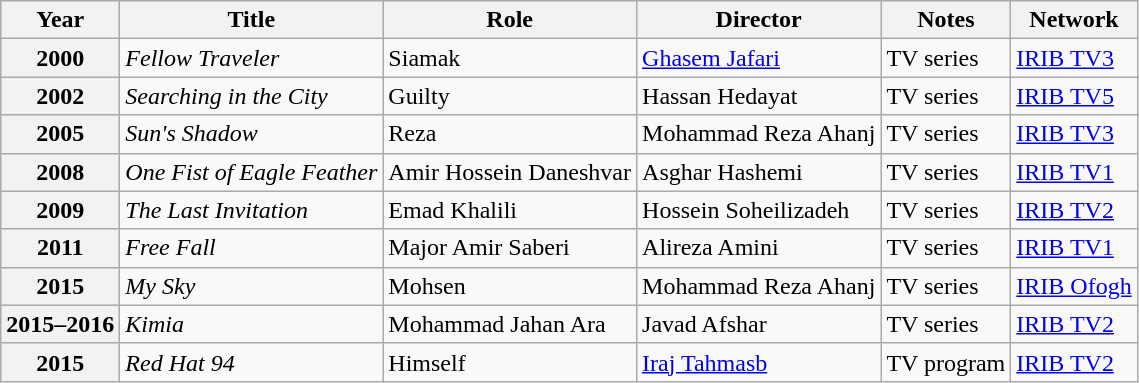<table class="wikitable plainrowheaders sortable"  style=font-size:100%>
<tr>
<th scope="col">Year</th>
<th scope="col">Title</th>
<th scope="col">Role</th>
<th scope="col">Director</th>
<th scope="col" class="unsortable">Notes</th>
<th scope="col" class="unsortable">Network</th>
</tr>
<tr>
<th scope=row>2000</th>
<td><em>Fellow Traveler</em></td>
<td>Siamak</td>
<td><a href='#'>Ghasem Jafari</a></td>
<td>TV series</td>
<td><a href='#'>IRIB TV3</a></td>
</tr>
<tr>
<th scope=row>2002</th>
<td><em>Searching in the City</em></td>
<td>Guilty</td>
<td>Hassan Hedayat</td>
<td>TV series</td>
<td><a href='#'>IRIB TV5</a></td>
</tr>
<tr>
<th scope=row>2005</th>
<td><em>Sun's Shadow</em></td>
<td>Reza</td>
<td>Mohammad Reza Ahanj</td>
<td>TV series</td>
<td><a href='#'>IRIB TV3</a></td>
</tr>
<tr>
<th scope=row>2008</th>
<td><em>One Fist of Eagle Feather</em></td>
<td>Amir Hossein Daneshvar</td>
<td>Asghar Hashemi</td>
<td>TV series</td>
<td><a href='#'>IRIB TV1</a></td>
</tr>
<tr>
<th scope=row>2009</th>
<td><em>The Last Invitation</em></td>
<td>Emad Khalili</td>
<td>Hossein Soheilizadeh</td>
<td>TV series</td>
<td><a href='#'>IRIB TV2</a></td>
</tr>
<tr>
<th scope=row>2011</th>
<td><em>Free Fall</em></td>
<td>Major Amir Saberi</td>
<td>Alireza Amini</td>
<td>TV series</td>
<td><a href='#'>IRIB TV1</a></td>
</tr>
<tr>
<th scope=row>2015</th>
<td><em>My Sky</em></td>
<td>Mohsen</td>
<td>Mohammad Reza Ahanj</td>
<td>TV series</td>
<td><a href='#'>IRIB Ofogh</a></td>
</tr>
<tr>
<th scope=row>2015–2016</th>
<td><em>Kimia</em></td>
<td>Mohammad Jahan Ara</td>
<td>Javad Afshar</td>
<td>TV series</td>
<td><a href='#'>IRIB TV2</a></td>
</tr>
<tr>
<th scope=row>2015</th>
<td><em>Red Hat 94</em></td>
<td>Himself</td>
<td><a href='#'>Iraj Tahmasb</a></td>
<td>TV program</td>
<td><a href='#'>IRIB TV2</a></td>
</tr>
</table>
